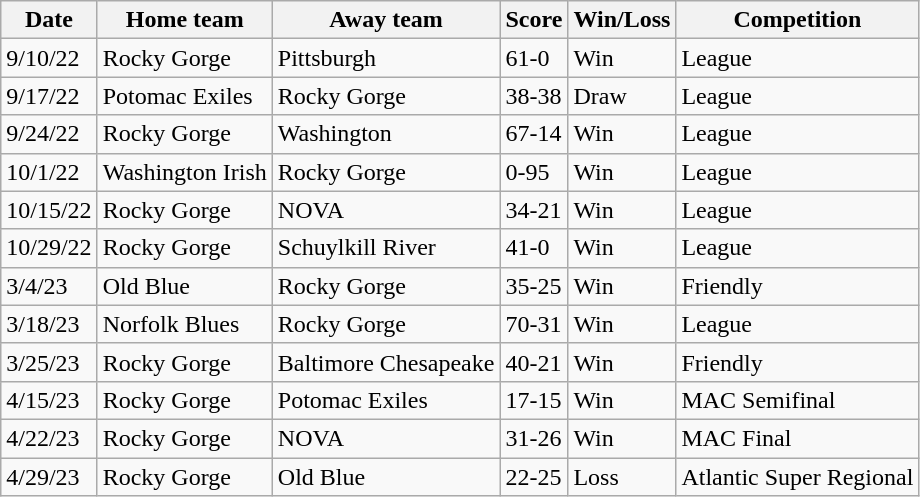<table class="wikitable">
<tr>
<th>Date</th>
<th>Home team</th>
<th>Away team</th>
<th>Score</th>
<th>Win/Loss</th>
<th>Competition</th>
</tr>
<tr>
<td>9/10/22</td>
<td>Rocky Gorge</td>
<td>Pittsburgh</td>
<td>61-0</td>
<td>Win</td>
<td>League</td>
</tr>
<tr>
<td>9/17/22</td>
<td>Potomac Exiles</td>
<td>Rocky Gorge</td>
<td>38-38</td>
<td>Draw</td>
<td>League</td>
</tr>
<tr>
<td>9/24/22</td>
<td>Rocky Gorge</td>
<td>Washington</td>
<td>67-14</td>
<td>Win</td>
<td>League</td>
</tr>
<tr>
<td>10/1/22</td>
<td>Washington Irish</td>
<td>Rocky Gorge</td>
<td>0-95</td>
<td>Win</td>
<td>League</td>
</tr>
<tr>
<td>10/15/22</td>
<td>Rocky Gorge</td>
<td>NOVA</td>
<td>34-21</td>
<td>Win</td>
<td>League</td>
</tr>
<tr>
<td>10/29/22</td>
<td>Rocky Gorge</td>
<td>Schuylkill River</td>
<td>41-0</td>
<td>Win</td>
<td>League</td>
</tr>
<tr>
<td>3/4/23</td>
<td>Old Blue</td>
<td>Rocky Gorge</td>
<td>35-25</td>
<td>Win</td>
<td>Friendly</td>
</tr>
<tr>
<td>3/18/23</td>
<td>Norfolk Blues</td>
<td>Rocky Gorge</td>
<td>70-31</td>
<td>Win</td>
<td>League</td>
</tr>
<tr>
<td>3/25/23</td>
<td>Rocky Gorge</td>
<td>Baltimore Chesapeake</td>
<td>40-21</td>
<td>Win</td>
<td>Friendly</td>
</tr>
<tr>
<td>4/15/23</td>
<td>Rocky Gorge</td>
<td>Potomac Exiles</td>
<td>17-15</td>
<td>Win</td>
<td>MAC Semifinal</td>
</tr>
<tr>
<td>4/22/23</td>
<td>Rocky Gorge</td>
<td>NOVA</td>
<td>31-26</td>
<td>Win</td>
<td>MAC Final</td>
</tr>
<tr>
<td>4/29/23</td>
<td>Rocky Gorge</td>
<td>Old Blue</td>
<td>22-25</td>
<td>Loss</td>
<td>Atlantic Super Regional</td>
</tr>
</table>
